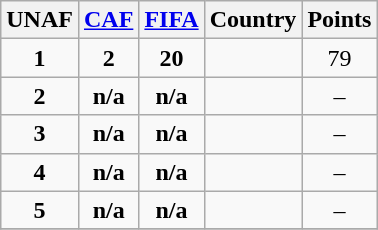<table class="wikitable" style="text-align: center;">
<tr>
<th>UNAF</th>
<th><a href='#'>CAF</a></th>
<th><a href='#'>FIFA</a></th>
<th>Country</th>
<th>Points</th>
</tr>
<tr>
<td><strong>1</strong></td>
<td><strong>2</strong></td>
<td><strong>20</strong></td>
<td align=left></td>
<td>79</td>
</tr>
<tr>
<td><strong>2</strong></td>
<td><strong>n/a</strong></td>
<td><strong>n/a</strong></td>
<td align=left><em></em></td>
<td>–</td>
</tr>
<tr>
<td><strong>3</strong></td>
<td><strong>n/a</strong></td>
<td><strong>n/a</strong></td>
<td align=left><em></em></td>
<td>–</td>
</tr>
<tr>
<td><strong>4</strong></td>
<td><strong>n/a</strong></td>
<td><strong>n/a</strong></td>
<td align=left><em></em></td>
<td>–</td>
</tr>
<tr>
<td><strong>5</strong></td>
<td><strong>n/a</strong></td>
<td><strong>n/a</strong></td>
<td align=left><em></em></td>
<td>–</td>
</tr>
<tr>
</tr>
</table>
